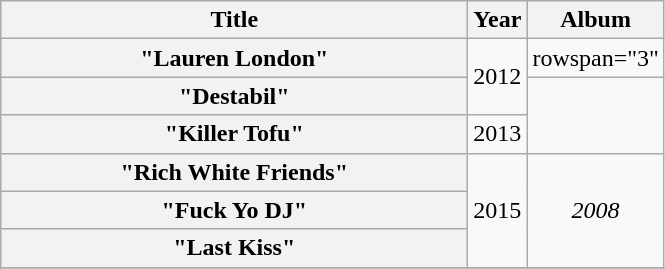<table class="wikitable plainrowheaders" style="text-align:center;">
<tr>
<th scope="col" style="width:19em;">Title</th>
<th scope="col">Year</th>
<th scope="col">Album</th>
</tr>
<tr>
<th scope="row">"Lauren London"</th>
<td rowspan="2">2012</td>
<td>rowspan="3" </td>
</tr>
<tr>
<th scope="row">"Destabil"</th>
</tr>
<tr>
<th scope="row">"Killer Tofu"</th>
<td>2013</td>
</tr>
<tr>
<th scope="row">"Rich White Friends"</th>
<td rowspan="3">2015</td>
<td rowspan="3"><em>2008</em></td>
</tr>
<tr>
<th scope="row">"Fuck Yo DJ"<br></th>
</tr>
<tr>
<th scope="row">"Last Kiss" <br></th>
</tr>
<tr>
</tr>
</table>
